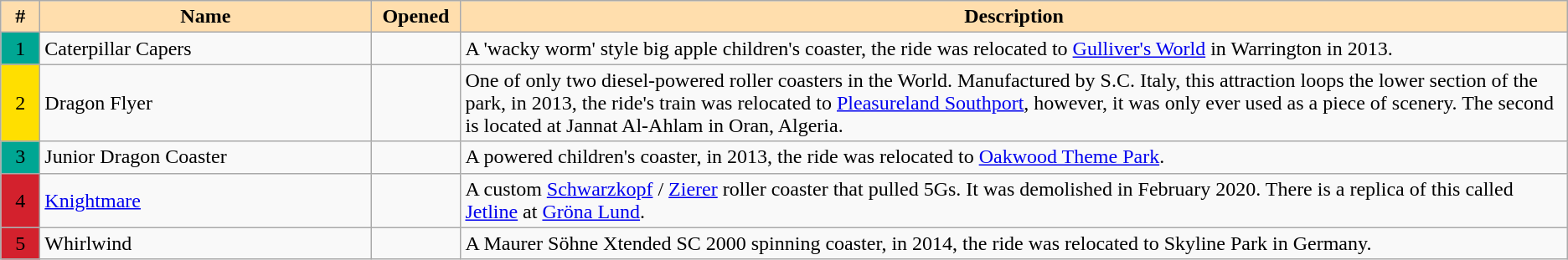<table class="wikitable">
<tr>
<th style="background:#ffdead; width:1.5em;">#</th>
<th style="background:#ffdead; width:16em;">Name</th>
<th style="background:#ffdead; width:4em;">Opened</th>
<th style="background:#ffdead;">Description</th>
</tr>
<tr>
<td style="background:#00a693; text-align:center;">1</td>
<td>Caterpillar Capers</td>
<td></td>
<td>A 'wacky worm' style big apple children's coaster, the ride was relocated to <a href='#'>Gulliver's World</a> in Warrington in 2013.</td>
</tr>
<tr>
<td style="background:#ffdf00; text-align:center;">2</td>
<td>Dragon Flyer</td>
<td></td>
<td>One of only two diesel-powered roller coasters in the World. Manufactured by S.C. Italy, this attraction loops the lower section of the park, in 2013, the ride's train was relocated to <a href='#'>Pleasureland Southport</a>, however, it was only ever used as a piece of scenery. The second is located at Jannat Al-Ahlam in Oran, Algeria.</td>
</tr>
<tr>
<td style="background:#00a693; text-align:center;">3</td>
<td>Junior Dragon Coaster</td>
<td></td>
<td>A powered children's coaster, in 2013, the ride was relocated to <a href='#'>Oakwood Theme Park</a>.</td>
</tr>
<tr>
<td style="background:#d3212d; text-align:center;">4</td>
<td><a href='#'>Knightmare</a></td>
<td></td>
<td>A custom <a href='#'>Schwarzkopf</a> / <a href='#'>Zierer</a> roller coaster that pulled 5Gs. It was demolished in February 2020. There is a replica of this called <a href='#'>Jetline</a> at <a href='#'>Gröna Lund</a>.</td>
</tr>
<tr>
<td style="background:#d3212d; text-align:center;">5</td>
<td>Whirlwind</td>
<td></td>
<td>A Maurer Söhne Xtended SC 2000 spinning coaster, in 2014, the ride was relocated to Skyline Park in Germany.</td>
</tr>
</table>
